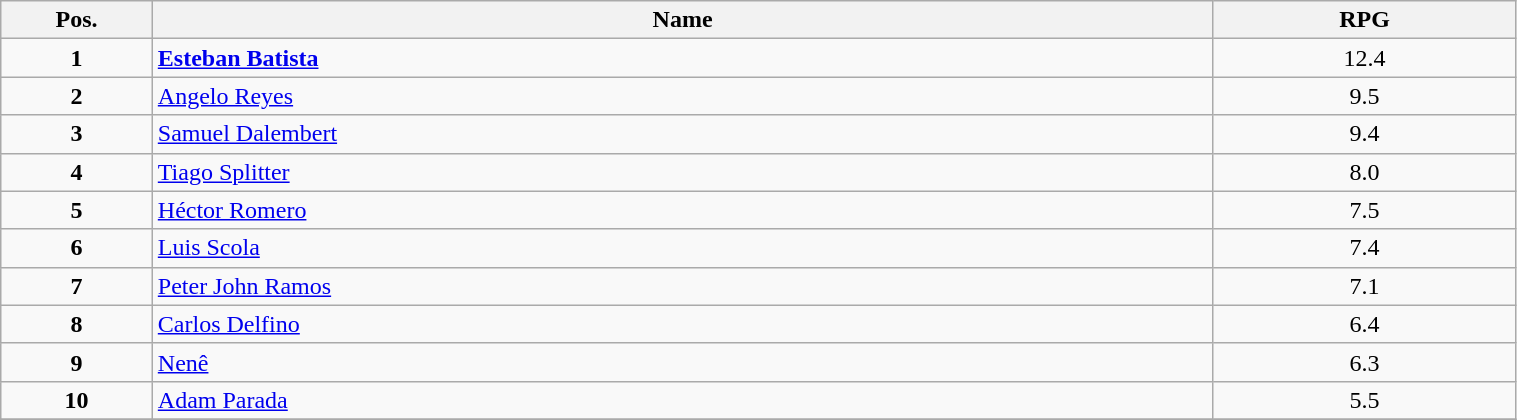<table class=wikitable width="80%">
<tr>
<th width="10%">Pos.</th>
<th width="70%">Name</th>
<th width="20%">RPG</th>
</tr>
<tr>
<td align=center><strong>1</strong></td>
<td> <strong><a href='#'>Esteban Batista</a></strong></td>
<td align=center>12.4</td>
</tr>
<tr>
<td align=center><strong>2</strong></td>
<td> <a href='#'>Angelo Reyes</a></td>
<td align=center>9.5</td>
</tr>
<tr>
<td align=center><strong>3</strong></td>
<td> <a href='#'>Samuel Dalembert</a></td>
<td align=center>9.4</td>
</tr>
<tr>
<td align=center><strong>4</strong></td>
<td> <a href='#'>Tiago Splitter</a></td>
<td align=center>8.0</td>
</tr>
<tr>
<td align=center><strong>5</strong></td>
<td> <a href='#'>Héctor Romero</a></td>
<td align=center>7.5</td>
</tr>
<tr>
<td align=center><strong>6</strong></td>
<td> <a href='#'>Luis Scola</a></td>
<td align=center>7.4</td>
</tr>
<tr>
<td align=center><strong>7</strong></td>
<td> <a href='#'>Peter John Ramos</a></td>
<td align=center>7.1</td>
</tr>
<tr>
<td align=center><strong>8</strong></td>
<td> <a href='#'>Carlos Delfino</a></td>
<td align=center>6.4</td>
</tr>
<tr>
<td align=center><strong>9</strong></td>
<td> <a href='#'>Nenê</a></td>
<td align=center>6.3</td>
</tr>
<tr>
<td align=center><strong>10</strong></td>
<td> <a href='#'>Adam Parada</a></td>
<td align=center>5.5</td>
</tr>
<tr>
</tr>
</table>
